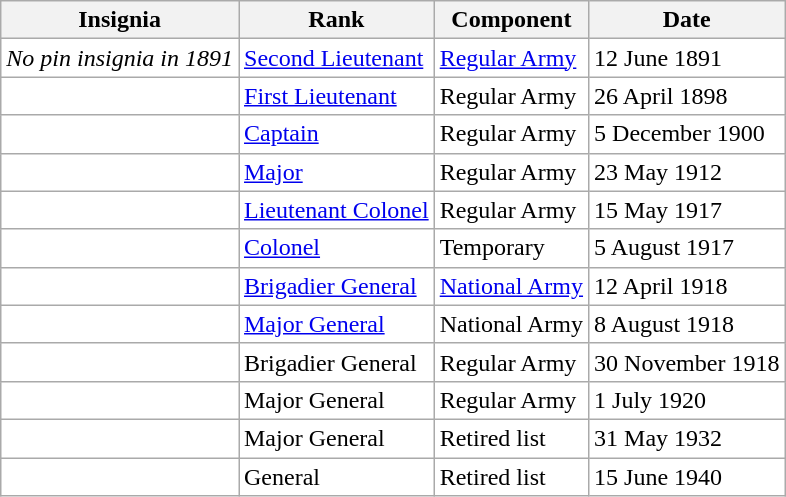<table class="wikitable" style="background:white">
<tr>
<th>Insignia</th>
<th>Rank</th>
<th>Component</th>
<th>Date</th>
</tr>
<tr>
<td align="center"><em>No pin insignia in 1891</em></td>
<td><a href='#'>Second Lieutenant</a></td>
<td><a href='#'>Regular Army</a></td>
<td>12 June 1891</td>
</tr>
<tr>
<td align="center"></td>
<td><a href='#'>First Lieutenant</a></td>
<td>Regular Army</td>
<td>26 April 1898</td>
</tr>
<tr>
<td align="center"></td>
<td><a href='#'>Captain</a></td>
<td>Regular Army</td>
<td>5 December 1900</td>
</tr>
<tr>
<td align="center"></td>
<td><a href='#'>Major</a></td>
<td>Regular Army</td>
<td>23 May 1912</td>
</tr>
<tr>
<td align="center"></td>
<td><a href='#'>Lieutenant Colonel</a></td>
<td>Regular Army</td>
<td>15 May 1917</td>
</tr>
<tr>
<td align="center"></td>
<td><a href='#'>Colonel</a></td>
<td>Temporary</td>
<td>5 August 1917</td>
</tr>
<tr>
<td align="center"></td>
<td><a href='#'>Brigadier General</a></td>
<td><a href='#'>National Army</a></td>
<td>12 April 1918</td>
</tr>
<tr>
<td align="center"></td>
<td><a href='#'>Major General</a></td>
<td>National Army</td>
<td>8 August 1918</td>
</tr>
<tr>
<td align="center"></td>
<td>Brigadier General</td>
<td>Regular Army</td>
<td>30 November 1918</td>
</tr>
<tr>
<td align="center"></td>
<td>Major General</td>
<td>Regular Army</td>
<td>1 July 1920</td>
</tr>
<tr>
<td align="center"></td>
<td>Major General</td>
<td>Retired list</td>
<td>31 May 1932</td>
</tr>
<tr>
<td align="center"></td>
<td>General</td>
<td>Retired list</td>
<td>15 June 1940</td>
</tr>
</table>
